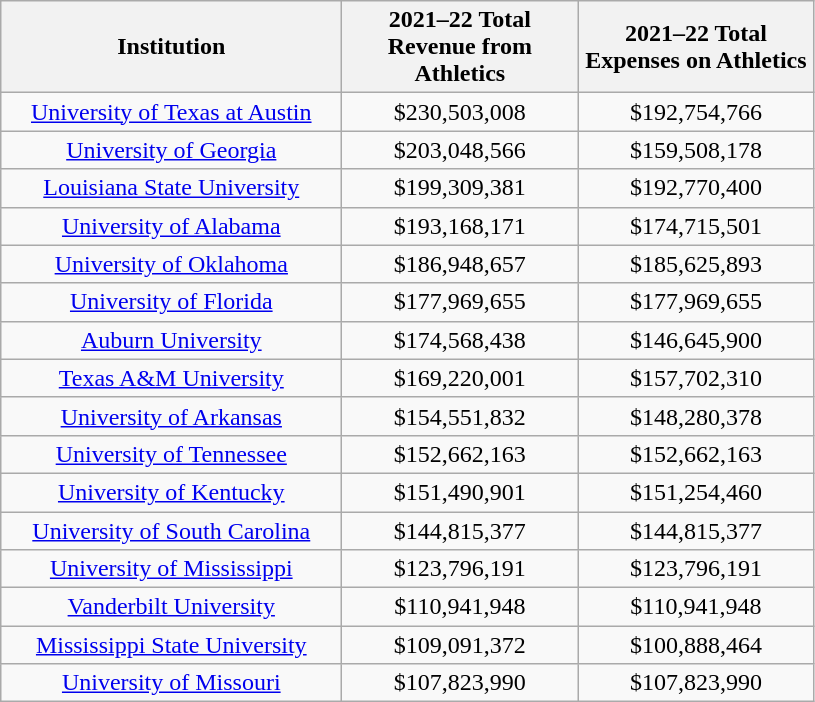<table class="wikitable sortable" style="text-align: center">
<tr>
<th style="width:220px;">Institution</th>
<th style="width:150px;">2021–22 Total Revenue from Athletics</th>
<th style="width:150px;">2021–22 Total Expenses on Athletics</th>
</tr>
<tr>
<td><a href='#'>University of Texas at Austin</a></td>
<td>$230,503,008</td>
<td>$192,754,766</td>
</tr>
<tr>
<td><a href='#'>University of Georgia</a></td>
<td>$203,048,566</td>
<td>$159,508,178</td>
</tr>
<tr>
<td><a href='#'>Louisiana State University</a></td>
<td>$199,309,381</td>
<td>$192,770,400</td>
</tr>
<tr>
<td><a href='#'>University of Alabama</a></td>
<td>$193,168,171</td>
<td>$174,715,501</td>
</tr>
<tr>
<td><a href='#'>University of Oklahoma</a></td>
<td>$186,948,657</td>
<td>$185,625,893</td>
</tr>
<tr>
<td><a href='#'>University of Florida</a></td>
<td>$177,969,655</td>
<td>$177,969,655</td>
</tr>
<tr>
<td><a href='#'>Auburn University</a></td>
<td>$174,568,438</td>
<td>$146,645,900</td>
</tr>
<tr>
<td><a href='#'>Texas A&M University</a></td>
<td>$169,220,001</td>
<td>$157,702,310</td>
</tr>
<tr>
<td><a href='#'>University of Arkansas</a></td>
<td>$154,551,832</td>
<td>$148,280,378</td>
</tr>
<tr>
<td><a href='#'>University of Tennessee</a></td>
<td>$152,662,163</td>
<td>$152,662,163</td>
</tr>
<tr>
<td><a href='#'>University of Kentucky</a></td>
<td>$151,490,901</td>
<td>$151,254,460</td>
</tr>
<tr>
<td><a href='#'>University of South Carolina</a></td>
<td>$144,815,377</td>
<td>$144,815,377</td>
</tr>
<tr>
<td><a href='#'>University of Mississippi</a></td>
<td>$123,796,191</td>
<td>$123,796,191</td>
</tr>
<tr>
<td><a href='#'>Vanderbilt University</a></td>
<td>$110,941,948</td>
<td>$110,941,948</td>
</tr>
<tr>
<td><a href='#'>Mississippi State University</a></td>
<td>$109,091,372</td>
<td>$100,888,464</td>
</tr>
<tr>
<td><a href='#'>University of Missouri</a></td>
<td>$107,823,990</td>
<td>$107,823,990</td>
</tr>
</table>
